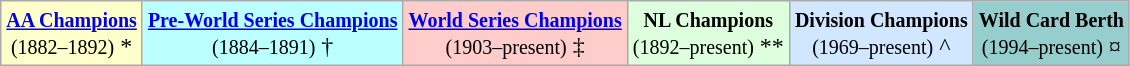<table class="wikitable">
<tr>
<td align="center" bgcolor="#FFFFCC"><small><strong><a href='#'>AA Champions</a></strong><br>(1882–1892)</small> *</td>
<td align="center" bgcolor="#BBFFFF"><small><strong><a href='#'>Pre-World Series Champions</a></strong><br>(1884–1891)</small> †</td>
<td align="center" bgcolor="#FFCCCC"><small><strong><a href='#'>World Series Champions</a></strong><br>(1903–present)</small> ‡</td>
<td align="center" bgcolor="#DDFFDD"><small><strong>NL Champions</strong><br>(1892–present)</small> **</td>
<td align="center" bgcolor="#D0E7FF"><small><strong>Division Champions</strong><br>(1969–present)</small> ^</td>
<td align="center" bgcolor="#96CDCD"><small><strong>Wild Card Berth</strong><br>(1994–present)</small> ¤</td>
</tr>
</table>
